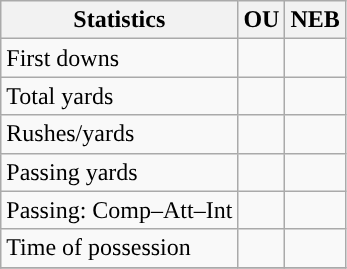<table class="wikitable" style="float: left;">
<tr>
<th>Statistics</th>
<th>OU</th>
<th>NEB</th>
</tr>
<tr>
<td>First downs</td>
<td></td>
<td></td>
</tr>
<tr>
<td>Total yards</td>
<td></td>
<td></td>
</tr>
<tr>
<td>Rushes/yards</td>
<td></td>
<td></td>
</tr>
<tr>
<td>Passing yards</td>
<td></td>
<td></td>
</tr>
<tr>
<td>Passing: Comp–Att–Int</td>
<td></td>
<td></td>
</tr>
<tr>
<td>Time of possession</td>
<td></td>
<td></td>
</tr>
<tr>
</tr>
</table>
